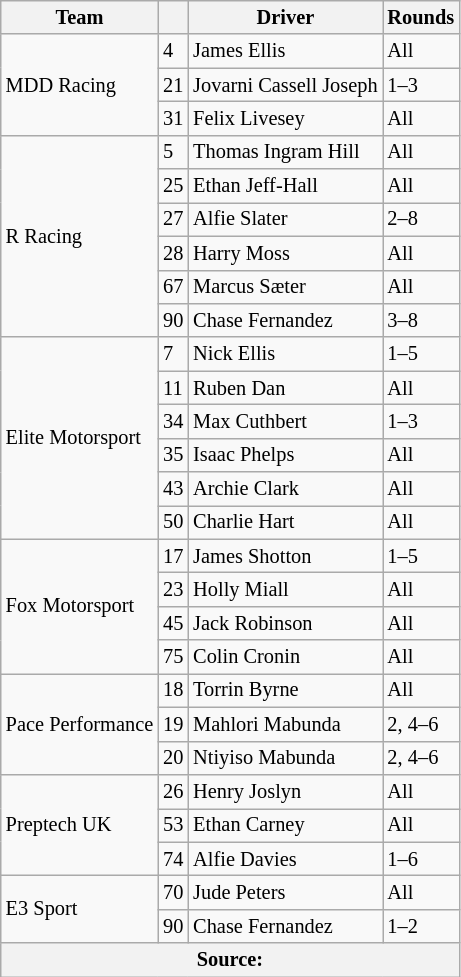<table class="wikitable" style="font-size: 85%">
<tr>
<th>Team</th>
<th></th>
<th>Driver</th>
<th>Rounds</th>
</tr>
<tr>
<td rowspan=3>MDD Racing</td>
<td>4</td>
<td> James Ellis</td>
<td>All</td>
</tr>
<tr>
<td>21</td>
<td> Jovarni Cassell Joseph</td>
<td>1–3</td>
</tr>
<tr>
<td>31</td>
<td> Felix Livesey</td>
<td>All</td>
</tr>
<tr>
<td rowspan=6>R Racing</td>
<td>5</td>
<td> Thomas Ingram Hill</td>
<td>All</td>
</tr>
<tr>
<td>25</td>
<td> Ethan Jeff-Hall</td>
<td>All</td>
</tr>
<tr>
<td>27</td>
<td> Alfie Slater</td>
<td>2–8</td>
</tr>
<tr>
<td>28</td>
<td> Harry Moss</td>
<td>All</td>
</tr>
<tr>
<td>67</td>
<td> Marcus Sæter</td>
<td>All</td>
</tr>
<tr>
<td>90</td>
<td> Chase Fernandez</td>
<td>3–8</td>
</tr>
<tr>
<td rowspan=6>Elite Motorsport</td>
<td>7</td>
<td> Nick Ellis</td>
<td>1–5</td>
</tr>
<tr>
<td>11</td>
<td> Ruben Dan</td>
<td>All</td>
</tr>
<tr>
<td>34</td>
<td> Max Cuthbert</td>
<td>1–3</td>
</tr>
<tr>
<td>35</td>
<td> Isaac Phelps</td>
<td>All</td>
</tr>
<tr>
<td>43</td>
<td> Archie Clark</td>
<td>All</td>
</tr>
<tr>
<td>50</td>
<td> Charlie Hart</td>
<td>All</td>
</tr>
<tr>
<td rowspan=4>Fox Motorsport</td>
<td>17</td>
<td> James Shotton</td>
<td>1–5</td>
</tr>
<tr>
<td>23</td>
<td> Holly Miall</td>
<td>All</td>
</tr>
<tr>
<td>45</td>
<td> Jack Robinson</td>
<td>All</td>
</tr>
<tr>
<td>75</td>
<td> Colin Cronin</td>
<td>All</td>
</tr>
<tr>
<td rowspan=3>Pace Performance</td>
<td>18</td>
<td> Torrin Byrne</td>
<td>All</td>
</tr>
<tr>
<td>19</td>
<td> Mahlori Mabunda</td>
<td>2, 4–6</td>
</tr>
<tr>
<td>20</td>
<td> Ntiyiso Mabunda</td>
<td>2, 4–6</td>
</tr>
<tr>
<td rowspan=3>Preptech UK</td>
<td>26</td>
<td> Henry Joslyn</td>
<td>All</td>
</tr>
<tr>
<td>53</td>
<td> Ethan Carney</td>
<td>All</td>
</tr>
<tr>
<td>74</td>
<td> Alfie Davies</td>
<td>1–6</td>
</tr>
<tr>
<td rowspan=2>E3 Sport</td>
<td>70</td>
<td> Jude Peters</td>
<td>All</td>
</tr>
<tr>
<td>90</td>
<td> Chase Fernandez</td>
<td>1–2</td>
</tr>
<tr>
<th colspan="4">Source:</th>
</tr>
</table>
